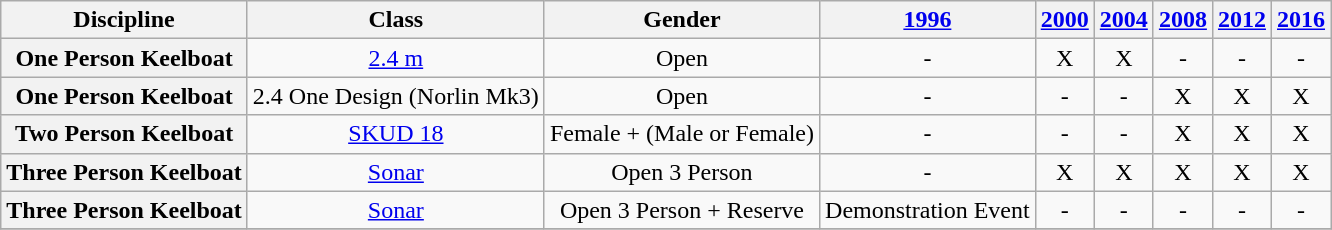<table class="wikitable" style="text-align: center;">
<tr>
<th scope="col">Discipline</th>
<th scope="col">Class</th>
<th scope="col">Gender</th>
<th scope="col"><a href='#'>1996</a></th>
<th scope="col"><a href='#'>2000</a></th>
<th scope="col"><a href='#'>2004</a></th>
<th scope="col"><a href='#'>2008</a></th>
<th scope="col"><a href='#'>2012</a></th>
<th scope="col"><a href='#'>2016</a></th>
</tr>
<tr>
<th scope="row">One Person Keelboat</th>
<td><a href='#'>2.4 m</a></td>
<td>Open</td>
<td>-</td>
<td>X</td>
<td>X</td>
<td>-</td>
<td>-</td>
<td>-</td>
</tr>
<tr>
<th scope="row">One Person Keelboat</th>
<td>2.4 One Design (Norlin Mk3)</td>
<td>Open</td>
<td>-</td>
<td>-</td>
<td>-</td>
<td>X</td>
<td>X</td>
<td>X</td>
</tr>
<tr>
<th scope="row">Two Person Keelboat</th>
<td><a href='#'>SKUD 18</a></td>
<td>Female + (Male or Female)</td>
<td>-</td>
<td>-</td>
<td>-</td>
<td>X</td>
<td>X</td>
<td>X</td>
</tr>
<tr>
<th scope="row">Three Person Keelboat</th>
<td><a href='#'>Sonar</a></td>
<td>Open 3 Person</td>
<td>-</td>
<td>X</td>
<td>X</td>
<td>X</td>
<td>X</td>
<td>X</td>
</tr>
<tr>
<th scope="row">Three Person Keelboat</th>
<td><a href='#'>Sonar</a></td>
<td>Open 3 Person + Reserve</td>
<td>Demonstration Event</td>
<td>-</td>
<td>-</td>
<td>-</td>
<td>-</td>
<td>-</td>
</tr>
<tr>
</tr>
</table>
